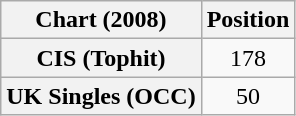<table class="wikitable sortable plainrowheaders" style="text-align:center">
<tr>
<th scope="col">Chart (2008)</th>
<th scope="col">Position</th>
</tr>
<tr>
<th scope="row">CIS (Tophit)</th>
<td>178</td>
</tr>
<tr>
<th scope="row">UK Singles (OCC)</th>
<td>50</td>
</tr>
</table>
